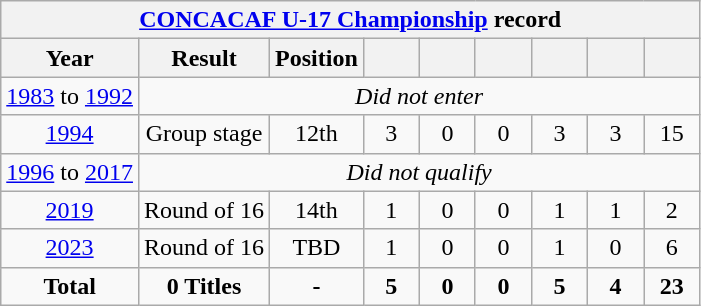<table class="wikitable" style="text-align: center;">
<tr>
<th colspan=10><a href='#'>CONCACAF U-17 Championship</a> record</th>
</tr>
<tr>
<th>Year</th>
<th>Result</th>
<th>Position</th>
<th style="width:30px;"></th>
<th style="width:30px;"></th>
<th style="width:30px;"></th>
<th style="width:30px;"></th>
<th style="width:30px;"></th>
<th style="width:30px;"></th>
</tr>
<tr>
<td> <a href='#'>1983</a> to  <a href='#'>1992</a></td>
<td colspan="9"><em>Did not enter</em></td>
</tr>
<tr>
<td> <a href='#'>1994</a></td>
<td>Group stage</td>
<td>12th</td>
<td>3</td>
<td>0</td>
<td>0</td>
<td>3</td>
<td>3</td>
<td>15</td>
</tr>
<tr>
<td> <a href='#'>1996</a> to  <a href='#'>2017</a></td>
<td colspan="9"><em>Did not qualify</em></td>
</tr>
<tr>
<td> <a href='#'>2019</a></td>
<td>Round of 16</td>
<td>14th</td>
<td>1</td>
<td>0</td>
<td>0</td>
<td>1</td>
<td>1</td>
<td>2</td>
</tr>
<tr>
<td> <a href='#'>2023</a></td>
<td>Round of 16</td>
<td>TBD</td>
<td>1</td>
<td>0</td>
<td>0</td>
<td>1</td>
<td>0</td>
<td>6</td>
</tr>
<tr>
<td><strong>Total</strong></td>
<td><strong>0 Titles</strong></td>
<td><strong>-</strong></td>
<td><strong>5</strong></td>
<td><strong>0</strong></td>
<td><strong>0</strong></td>
<td><strong>5</strong></td>
<td><strong>4</strong></td>
<td><strong>23</strong></td>
</tr>
</table>
